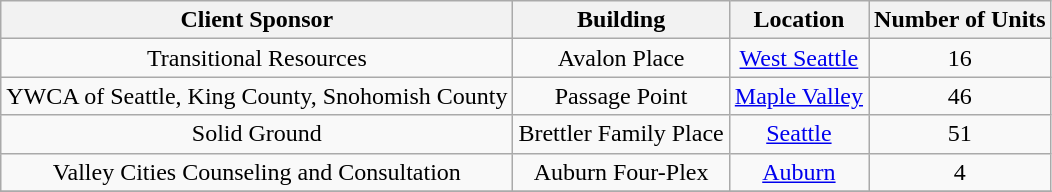<table class="sortable wikitable" style="text-align: center;">
<tr>
<th>Client Sponsor</th>
<th>Building</th>
<th>Location</th>
<th>Number of Units</th>
</tr>
<tr>
<td>Transitional Resources</td>
<td>Avalon Place</td>
<td><a href='#'>West Seattle</a></td>
<td>16</td>
</tr>
<tr>
<td>YWCA of Seattle, King County, Snohomish County</td>
<td>Passage Point</td>
<td><a href='#'>Maple Valley</a></td>
<td>46</td>
</tr>
<tr>
<td>Solid Ground</td>
<td>Brettler Family Place</td>
<td><a href='#'>Seattle</a></td>
<td>51</td>
</tr>
<tr>
<td>Valley Cities Counseling and Consultation</td>
<td>Auburn Four-Plex</td>
<td><a href='#'>Auburn</a></td>
<td>4</td>
</tr>
<tr>
</tr>
</table>
